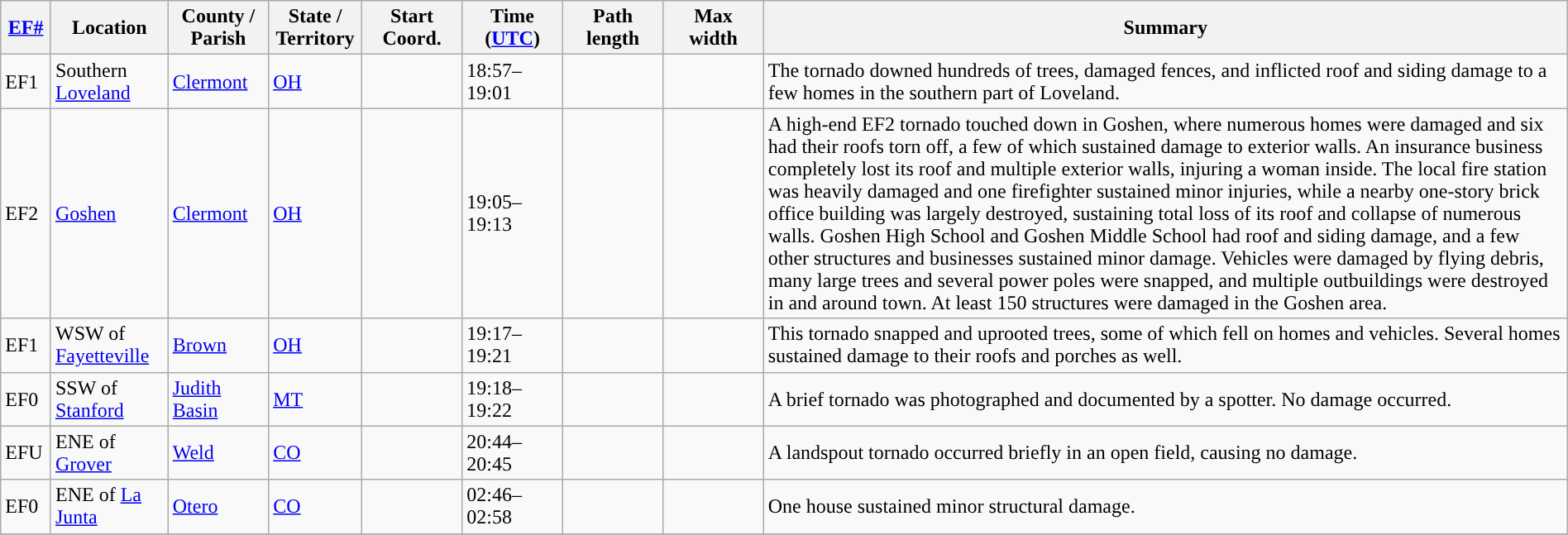<table class="wikitable sortable" style="width:100%;">
<tr>
<th scope="col"  style="width:3%; text-align:center;"><a href='#'>EF#</a></th>
<th scope="col"  style="width:7%; text-align:center;" class="unsortable">Location</th>
<th scope="col"  style="width:6%; text-align:center;" class="unsortable">County / Parish</th>
<th scope="col"  style="width:5%; text-align:center;">State / Territory</th>
<th scope="col"  style="width:6%; text-align:center;">Start Coord.</th>
<th scope="col"  style="width:6%; text-align:center;">Time (<a href='#'>UTC</a>)</th>
<th scope="col"  style="width:6%; text-align:center;">Path length</th>
<th scope="col"  style="width:6%; text-align:center;">Max width</th>
<th scope="col" class="unsortable" style="width:48%; text-align:center;">Summary</th>
</tr>
<tr>
<td>EF1</td>
<td>Southern <a href='#'>Loveland</a></td>
<td><a href='#'>Clermont</a></td>
<td><a href='#'>OH</a></td>
<td></td>
<td>18:57–19:01</td>
<td></td>
<td></td>
<td>The tornado downed hundreds of trees, damaged fences, and inflicted roof and siding damage to a few homes in the southern part of Loveland.</td>
</tr>
<tr>
<td>EF2</td>
<td><a href='#'>Goshen</a></td>
<td><a href='#'>Clermont</a></td>
<td><a href='#'>OH</a></td>
<td></td>
<td>19:05–19:13</td>
<td></td>
<td></td>
<td>A high-end EF2 tornado touched down in Goshen, where numerous homes were damaged and six had their roofs torn off, a few of which sustained damage to exterior walls. An insurance business completely lost its roof and multiple exterior walls, injuring a woman inside. The local fire station was heavily damaged and one firefighter sustained minor injuries, while a nearby one-story brick office building was largely destroyed, sustaining total loss of its roof and collapse of numerous walls. Goshen High School and Goshen Middle School had roof and siding damage, and a few other structures and businesses sustained minor damage. Vehicles were damaged by flying debris, many large trees and several power poles were snapped, and multiple outbuildings were destroyed in and around town. At least 150 structures were damaged in the Goshen area.</td>
</tr>
<tr>
<td>EF1</td>
<td>WSW of <a href='#'>Fayetteville</a></td>
<td><a href='#'>Brown</a></td>
<td><a href='#'>OH</a></td>
<td></td>
<td>19:17–19:21</td>
<td></td>
<td></td>
<td>This tornado snapped and uprooted trees, some of which fell on homes and vehicles. Several homes sustained damage to their roofs and porches as well.</td>
</tr>
<tr>
<td>EF0</td>
<td>SSW of <a href='#'>Stanford</a></td>
<td><a href='#'>Judith Basin</a></td>
<td><a href='#'>MT</a></td>
<td></td>
<td>19:18–19:22</td>
<td></td>
<td></td>
<td>A brief tornado was photographed and documented by a spotter. No damage occurred.</td>
</tr>
<tr>
<td>EFU</td>
<td>ENE of <a href='#'>Grover</a></td>
<td><a href='#'>Weld</a></td>
<td><a href='#'>CO</a></td>
<td></td>
<td>20:44–20:45</td>
<td></td>
<td></td>
<td>A landspout tornado occurred briefly in an open field, causing no damage.</td>
</tr>
<tr>
<td>EF0</td>
<td>ENE of <a href='#'>La Junta</a></td>
<td><a href='#'>Otero</a></td>
<td><a href='#'>CO</a></td>
<td></td>
<td>02:46–02:58</td>
<td></td>
<td></td>
<td>One house sustained minor structural damage.</td>
</tr>
<tr>
</tr>
</table>
